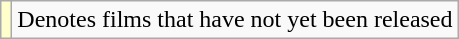<table class="wikitable">
<tr>
<td style="background:#ffc;"></td>
<td>Denotes films that have not yet been released</td>
</tr>
</table>
